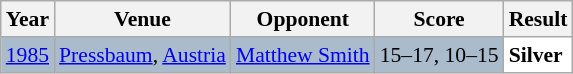<table class="sortable wikitable" style="font-size: 90%;">
<tr>
<th>Year</th>
<th>Venue</th>
<th>Opponent</th>
<th>Score</th>
<th>Result</th>
</tr>
<tr style="background:#AABBCC">
<td align="center"><a href='#'>1985</a></td>
<td align="left"><a href='#'>Pressbaum</a>, <a href='#'>Austria</a></td>
<td align="left"> <a href='#'>Matthew Smith</a></td>
<td align="left">15–17, 10–15</td>
<td style="text-align:left; background:white"> <strong>Silver</strong></td>
</tr>
</table>
